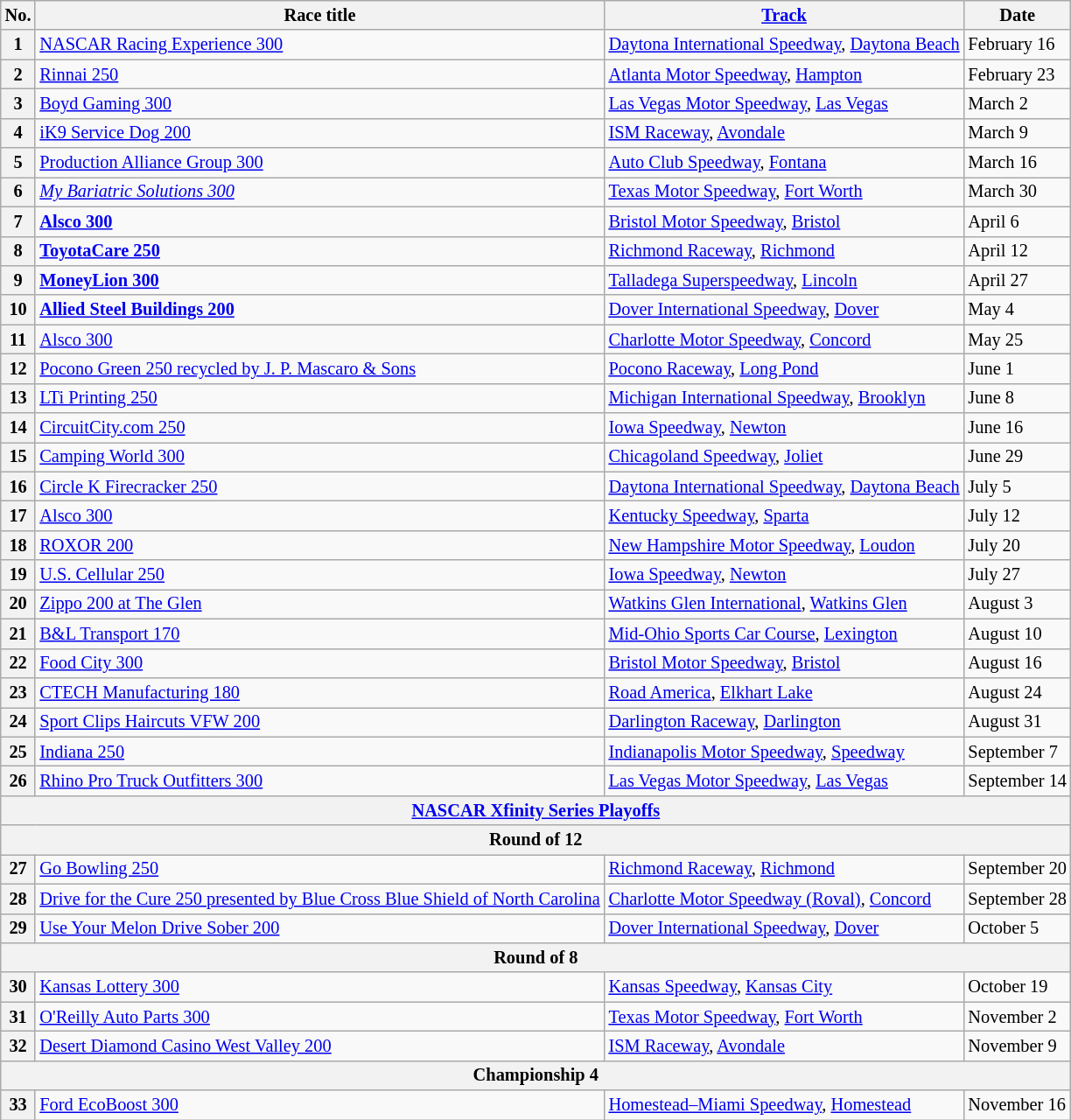<table class="wikitable" style="font-size:85%;">
<tr>
<th>No.</th>
<th>Race title</th>
<th><a href='#'>Track</a></th>
<th>Date</th>
</tr>
<tr>
<th>1</th>
<td><a href='#'>NASCAR Racing Experience 300</a></td>
<td><a href='#'>Daytona International Speedway</a>, <a href='#'>Daytona Beach</a></td>
<td>February 16</td>
</tr>
<tr>
<th>2</th>
<td><a href='#'>Rinnai 250</a></td>
<td><a href='#'>Atlanta Motor Speedway</a>, <a href='#'>Hampton</a></td>
<td>February 23</td>
</tr>
<tr>
<th>3</th>
<td><a href='#'>Boyd Gaming 300</a></td>
<td><a href='#'>Las Vegas Motor Speedway</a>, <a href='#'>Las Vegas</a></td>
<td>March 2</td>
</tr>
<tr>
<th>4</th>
<td><a href='#'>iK9 Service Dog 200</a></td>
<td><a href='#'>ISM Raceway</a>, <a href='#'>Avondale</a></td>
<td>March 9</td>
</tr>
<tr>
<th>5</th>
<td><a href='#'>Production Alliance Group 300</a></td>
<td><a href='#'>Auto Club Speedway</a>, <a href='#'>Fontana</a></td>
<td>March 16</td>
</tr>
<tr>
<th>6</th>
<td><em><a href='#'>My Bariatric Solutions 300</a></em></td>
<td><a href='#'>Texas Motor Speedway</a>, <a href='#'>Fort Worth</a></td>
<td>March 30</td>
</tr>
<tr>
<th>7</th>
<td><strong><a href='#'>Alsco 300</a></strong></td>
<td><a href='#'>Bristol Motor Speedway</a>, <a href='#'>Bristol</a></td>
<td>April 6</td>
</tr>
<tr>
<th>8</th>
<td><strong><a href='#'>ToyotaCare 250</a></strong></td>
<td><a href='#'>Richmond Raceway</a>, <a href='#'>Richmond</a></td>
<td>April 12</td>
</tr>
<tr>
<th>9</th>
<td><strong><a href='#'>MoneyLion 300</a></strong></td>
<td><a href='#'>Talladega Superspeedway</a>, <a href='#'>Lincoln</a></td>
<td>April 27</td>
</tr>
<tr>
<th>10</th>
<td><strong><a href='#'>Allied Steel Buildings 200</a></strong></td>
<td><a href='#'>Dover International Speedway</a>, <a href='#'>Dover</a></td>
<td>May 4</td>
</tr>
<tr>
<th>11</th>
<td><a href='#'>Alsco 300</a></td>
<td><a href='#'>Charlotte Motor Speedway</a>, <a href='#'>Concord</a></td>
<td>May 25</td>
</tr>
<tr>
<th>12</th>
<td><a href='#'>Pocono Green 250 recycled by J. P. Mascaro & Sons</a></td>
<td><a href='#'>Pocono Raceway</a>, <a href='#'>Long Pond</a></td>
<td>June 1</td>
</tr>
<tr>
<th>13</th>
<td><a href='#'>LTi Printing 250</a></td>
<td><a href='#'>Michigan International Speedway</a>, <a href='#'>Brooklyn</a></td>
<td>June 8</td>
</tr>
<tr>
<th>14</th>
<td><a href='#'>CircuitCity.com 250</a></td>
<td><a href='#'>Iowa Speedway</a>, <a href='#'>Newton</a></td>
<td>June 16</td>
</tr>
<tr>
<th>15</th>
<td><a href='#'>Camping World 300</a></td>
<td><a href='#'>Chicagoland Speedway</a>, <a href='#'>Joliet</a></td>
<td>June 29</td>
</tr>
<tr>
<th>16</th>
<td><a href='#'>Circle K Firecracker 250</a></td>
<td><a href='#'>Daytona International Speedway</a>, <a href='#'>Daytona Beach</a></td>
<td>July 5</td>
</tr>
<tr>
<th>17</th>
<td><a href='#'>Alsco 300</a></td>
<td><a href='#'>Kentucky Speedway</a>, <a href='#'>Sparta</a></td>
<td>July 12</td>
</tr>
<tr>
<th>18</th>
<td><a href='#'>ROXOR 200</a></td>
<td><a href='#'>New Hampshire Motor Speedway</a>, <a href='#'>Loudon</a></td>
<td>July 20</td>
</tr>
<tr>
<th>19</th>
<td><a href='#'>U.S. Cellular 250</a></td>
<td><a href='#'>Iowa Speedway</a>, <a href='#'>Newton</a></td>
<td>July 27</td>
</tr>
<tr>
<th>20</th>
<td><a href='#'>Zippo 200 at The Glen</a></td>
<td><a href='#'>Watkins Glen International</a>, <a href='#'>Watkins Glen</a></td>
<td>August 3</td>
</tr>
<tr>
<th>21</th>
<td><a href='#'>B&L Transport 170</a></td>
<td><a href='#'>Mid-Ohio Sports Car Course</a>, <a href='#'>Lexington</a></td>
<td>August 10</td>
</tr>
<tr>
<th>22</th>
<td><a href='#'>Food City 300</a></td>
<td><a href='#'>Bristol Motor Speedway</a>, <a href='#'>Bristol</a></td>
<td>August 16</td>
</tr>
<tr>
<th>23</th>
<td><a href='#'>CTECH Manufacturing 180</a></td>
<td><a href='#'>Road America</a>, <a href='#'>Elkhart Lake</a></td>
<td>August 24</td>
</tr>
<tr>
<th>24</th>
<td><a href='#'>Sport Clips Haircuts VFW 200</a></td>
<td><a href='#'>Darlington Raceway</a>, <a href='#'>Darlington</a></td>
<td>August 31</td>
</tr>
<tr>
<th>25</th>
<td><a href='#'>Indiana 250</a></td>
<td><a href='#'>Indianapolis Motor Speedway</a>, <a href='#'>Speedway</a></td>
<td>September 7</td>
</tr>
<tr>
<th>26</th>
<td><a href='#'>Rhino Pro Truck Outfitters 300</a></td>
<td><a href='#'>Las Vegas Motor Speedway</a>, <a href='#'>Las Vegas</a></td>
<td>September 14</td>
</tr>
<tr>
<th colspan="4"><a href='#'>NASCAR Xfinity Series Playoffs</a></th>
</tr>
<tr>
<th colspan="4">Round of 12</th>
</tr>
<tr>
<th>27</th>
<td><a href='#'>Go Bowling 250</a></td>
<td><a href='#'>Richmond Raceway</a>, <a href='#'>Richmond</a></td>
<td>September 20</td>
</tr>
<tr>
<th>28</th>
<td><a href='#'>Drive for the Cure 250 presented by Blue Cross Blue Shield of North Carolina</a></td>
<td><a href='#'>Charlotte Motor Speedway (Roval)</a>, <a href='#'>Concord</a></td>
<td>September 28</td>
</tr>
<tr>
<th>29</th>
<td><a href='#'>Use Your Melon Drive Sober 200</a></td>
<td><a href='#'>Dover International Speedway</a>, <a href='#'>Dover</a></td>
<td>October 5</td>
</tr>
<tr>
<th colspan="4">Round of 8</th>
</tr>
<tr>
<th>30</th>
<td><a href='#'>Kansas Lottery 300</a></td>
<td><a href='#'>Kansas Speedway</a>, <a href='#'>Kansas City</a></td>
<td>October 19</td>
</tr>
<tr>
<th>31</th>
<td><a href='#'>O'Reilly Auto Parts 300</a></td>
<td><a href='#'>Texas Motor Speedway</a>, <a href='#'>Fort Worth</a></td>
<td>November 2</td>
</tr>
<tr>
<th>32</th>
<td><a href='#'>Desert Diamond Casino West Valley 200</a></td>
<td><a href='#'>ISM Raceway</a>, <a href='#'>Avondale</a></td>
<td>November 9</td>
</tr>
<tr>
<th colspan="4">Championship 4</th>
</tr>
<tr>
<th>33</th>
<td><a href='#'>Ford EcoBoost 300</a></td>
<td><a href='#'>Homestead–Miami Speedway</a>, <a href='#'>Homestead</a></td>
<td>November 16</td>
</tr>
</table>
